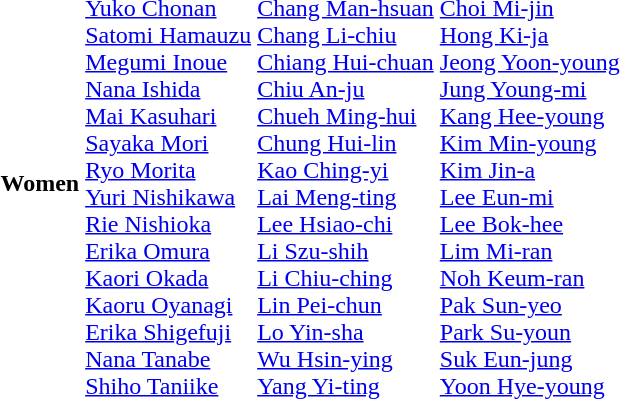<table>
<tr>
<th scope="row">Women</th>
<td><br><a href='#'>Yuko Chonan</a><br><a href='#'>Satomi Hamauzu</a><br><a href='#'>Megumi Inoue</a><br><a href='#'>Nana Ishida</a><br><a href='#'>Mai Kasuhari</a><br><a href='#'>Sayaka Mori</a><br><a href='#'>Ryo Morita</a><br><a href='#'>Yuri Nishikawa</a><br><a href='#'>Rie Nishioka</a><br><a href='#'>Erika Omura</a><br><a href='#'>Kaori Okada</a><br><a href='#'>Kaoru Oyanagi</a><br><a href='#'>Erika Shigefuji</a><br><a href='#'>Nana Tanabe</a><br><a href='#'>Shiho Taniike</a></td>
<td><br><a href='#'>Chang Man-hsuan</a><br><a href='#'>Chang Li-chiu</a><br><a href='#'>Chiang Hui-chuan</a><br><a href='#'>Chiu An-ju</a><br><a href='#'>Chueh Ming-hui</a><br><a href='#'>Chung Hui-lin</a><br><a href='#'>Kao Ching-yi</a><br><a href='#'>Lai Meng-ting</a><br><a href='#'>Lee Hsiao-chi</a><br><a href='#'>Li Szu-shih</a><br><a href='#'>Li Chiu-ching</a><br><a href='#'>Lin Pei-chun</a><br><a href='#'>Lo Yin-sha</a><br><a href='#'>Wu Hsin-ying</a><br><a href='#'>Yang Yi-ting</a></td>
<td><br><a href='#'>Choi Mi-jin</a><br><a href='#'>Hong Ki-ja</a><br><a href='#'>Jeong Yoon-young</a><br><a href='#'>Jung Young-mi</a><br><a href='#'>Kang Hee-young</a><br><a href='#'>Kim Min-young</a><br><a href='#'>Kim Jin-a</a><br><a href='#'>Lee Eun-mi</a><br><a href='#'>Lee Bok-hee</a><br><a href='#'>Lim Mi-ran</a><br><a href='#'>Noh Keum-ran</a><br><a href='#'>Pak Sun-yeo</a><br><a href='#'>Park Su-youn</a><br><a href='#'>Suk Eun-jung</a><br><a href='#'>Yoon Hye-young</a></td>
</tr>
</table>
